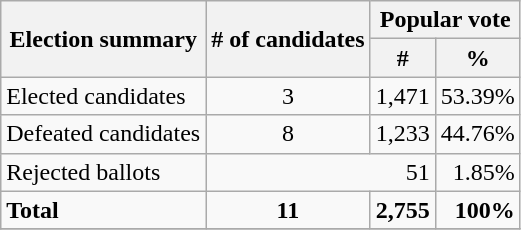<table class="wikitable">
<tr>
<th rowspan="2">Election summary</th>
<th rowspan="2"># of candidates</th>
<th colspan="2">Popular vote</th>
</tr>
<tr>
<th>#</th>
<th>%</th>
</tr>
<tr>
<td>Elected candidates</td>
<td align="center">3</td>
<td align="right">1,471</td>
<td align="right">53.39%</td>
</tr>
<tr>
<td>Defeated candidates</td>
<td align="center">8</td>
<td align="right">1,233</td>
<td align="right">44.76%</td>
</tr>
<tr>
<td>Rejected ballots</td>
<td align="right" colspan=2>51</td>
<td align="right">1.85%</td>
</tr>
<tr>
<td><strong>Total</strong></td>
<td align="center"><strong>11</strong></td>
<td align="right"><strong>2,755</strong></td>
<td align="right"><strong>100%</strong></td>
</tr>
<tr>
</tr>
</table>
